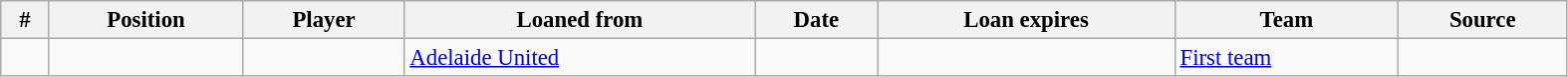<table width=83% class="wikitable sortable" style="text-align:center; font-size:95%; text-align:left">
<tr>
<th><strong>#</strong></th>
<th><strong>Position</strong></th>
<th><strong>Player</strong></th>
<th><strong>Loaned from</strong></th>
<th><strong>Date</strong></th>
<th><strong>Loan expires</strong></th>
<th><strong>Team</strong></th>
<th><strong>Source</strong></th>
</tr>
<tr>
<td></td>
<td></td>
<td></td>
<td> <a href='#'>Adelaide United</a></td>
<td></td>
<td></td>
<td><a href='#'>First team</a></td>
<td></td>
</tr>
</table>
